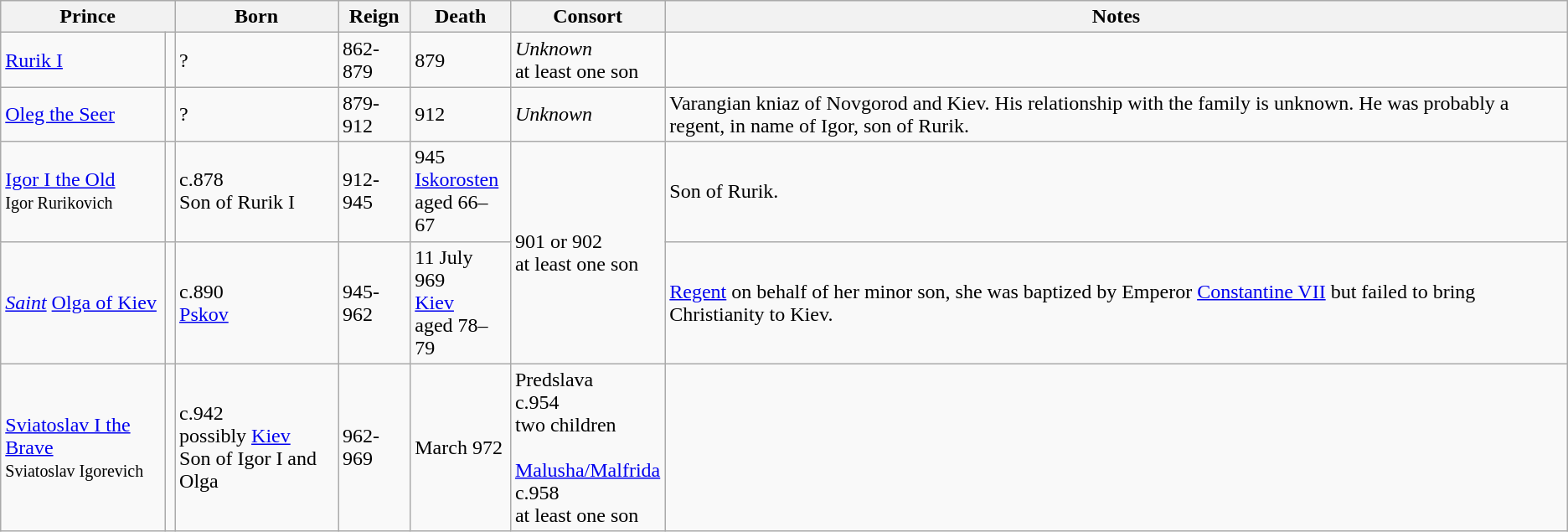<table class="wikitable">
<tr>
<th colspan=2>Prince</th>
<th>Born</th>
<th>Reign</th>
<th>Death</th>
<th>Consort</th>
<th>Notes</th>
</tr>
<tr>
<td><a href='#'>Rurik I</a></td>
<td></td>
<td>?</td>
<td>862-879</td>
<td>879</td>
<td><em>Unknown</em><br>at least one son</td>
<td></td>
</tr>
<tr>
<td><a href='#'>Oleg the Seer</a></td>
<td></td>
<td>?</td>
<td>879-912</td>
<td>912</td>
<td><em>Unknown</em></td>
<td>Varangian kniaz of Novgorod and Kiev. His relationship with the family is unknown. He was probably a regent, in name of Igor, son of Rurik.</td>
</tr>
<tr>
<td><a href='#'>Igor I the Old</a><br><small>Igor Rurikovich</small></td>
<td></td>
<td>c.878<br>Son of Rurik I</td>
<td>912-945</td>
<td>945<br><a href='#'>Iskorosten</a><br>aged 66–67</td>
<td rowspan=2>901 or 902<br>at least one son</td>
<td>Son of Rurik.</td>
</tr>
<tr>
<td><em><a href='#'>Saint</a></em> <a href='#'>Olga of Kiev</a></td>
<td></td>
<td>c.890<br><a href='#'>Pskov</a></td>
<td>945-962</td>
<td>11 July 969<br><a href='#'>Kiev</a><br>aged 78–79</td>
<td><a href='#'>Regent</a> on behalf of her minor son, she was baptized by Emperor <a href='#'>Constantine VII</a> but failed to bring Christianity to Kiev.</td>
</tr>
<tr>
<td><a href='#'>Sviatoslav I the Brave</a><br><small>Sviatoslav Igorevich</small></td>
<td></td>
<td>c.942<br>possibly <a href='#'>Kiev</a><br>Son of Igor I and Olga</td>
<td>962-969</td>
<td>March 972</td>
<td>Predslava<br>c.954<br>two children<br><br><a href='#'>Malusha/Malfrida</a><br>c.958<br>at least one son</td>
<td></td>
</tr>
</table>
